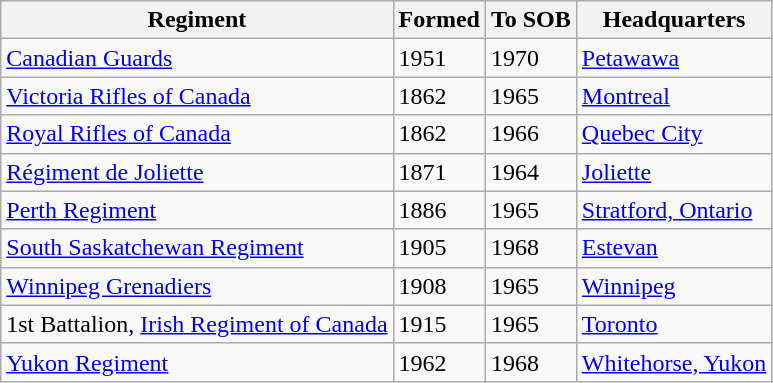<table class=wikitable>
<tr>
<th>Regiment</th>
<th>Formed</th>
<th>To SOB</th>
<th>Headquarters</th>
</tr>
<tr>
<td><a href='#'>Canadian Guards</a></td>
<td>1951</td>
<td>1970</td>
<td><a href='#'>Petawawa</a></td>
</tr>
<tr>
<td><a href='#'>Victoria Rifles of Canada</a></td>
<td>1862</td>
<td>1965</td>
<td><a href='#'>Montreal</a></td>
</tr>
<tr>
<td><a href='#'>Royal Rifles of Canada</a></td>
<td>1862</td>
<td>1966</td>
<td><a href='#'>Quebec City</a></td>
</tr>
<tr>
<td><a href='#'>Régiment de Joliette</a></td>
<td>1871</td>
<td>1964</td>
<td><a href='#'>Joliette</a></td>
</tr>
<tr>
<td><a href='#'>Perth Regiment</a></td>
<td>1886</td>
<td>1965</td>
<td><a href='#'>Stratford, Ontario</a></td>
</tr>
<tr>
<td><a href='#'>South Saskatchewan Regiment</a></td>
<td>1905</td>
<td>1968</td>
<td><a href='#'>Estevan</a></td>
</tr>
<tr>
<td><a href='#'>Winnipeg Grenadiers</a></td>
<td>1908</td>
<td>1965</td>
<td><a href='#'>Winnipeg</a></td>
</tr>
<tr>
<td>1st Battalion, <a href='#'>Irish Regiment of Canada</a></td>
<td>1915</td>
<td>1965</td>
<td><a href='#'>Toronto</a></td>
</tr>
<tr>
<td><a href='#'>Yukon Regiment</a></td>
<td>1962</td>
<td>1968</td>
<td><a href='#'>Whitehorse, Yukon</a></td>
</tr>
</table>
